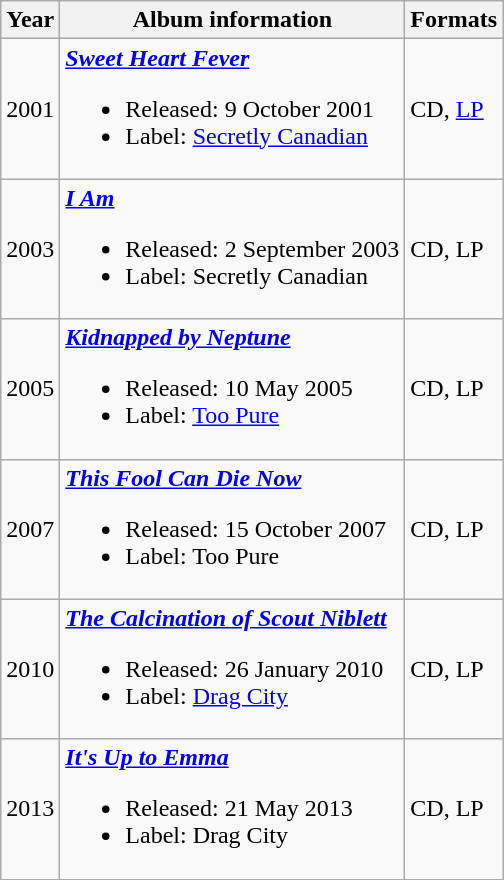<table class="wikitable">
<tr>
<th>Year</th>
<th>Album information</th>
<th>Formats</th>
</tr>
<tr>
<td>2001</td>
<td><strong><em><a href='#'>Sweet Heart Fever</a></em></strong><br><ul><li>Released: 9 October 2001</li><li>Label: <a href='#'>Secretly Canadian</a></li></ul></td>
<td>CD, <a href='#'>LP</a></td>
</tr>
<tr>
<td>2003</td>
<td><strong><em><a href='#'>I Am</a></em></strong><br><ul><li>Released: 2 September 2003</li><li>Label: Secretly Canadian</li></ul></td>
<td>CD, LP</td>
</tr>
<tr>
<td>2005</td>
<td><strong><em><a href='#'>Kidnapped by Neptune</a></em></strong><br><ul><li>Released: 10 May 2005</li><li>Label: <a href='#'>Too Pure</a></li></ul></td>
<td>CD, LP</td>
</tr>
<tr>
<td>2007</td>
<td><strong><em><a href='#'>This Fool Can Die Now</a></em></strong><br><ul><li>Released: 15 October 2007</li><li>Label: Too Pure</li></ul></td>
<td>CD, LP</td>
</tr>
<tr>
<td>2010</td>
<td><strong><em><a href='#'>The Calcination of Scout Niblett</a></em></strong><br><ul><li>Released: 26 January 2010</li><li>Label: <a href='#'>Drag City</a></li></ul></td>
<td>CD, LP</td>
</tr>
<tr>
<td>2013</td>
<td><strong><em><a href='#'>It's Up to Emma</a></em></strong><br><ul><li>Released: 21 May 2013</li><li>Label: Drag City</li></ul></td>
<td>CD, LP</td>
</tr>
</table>
